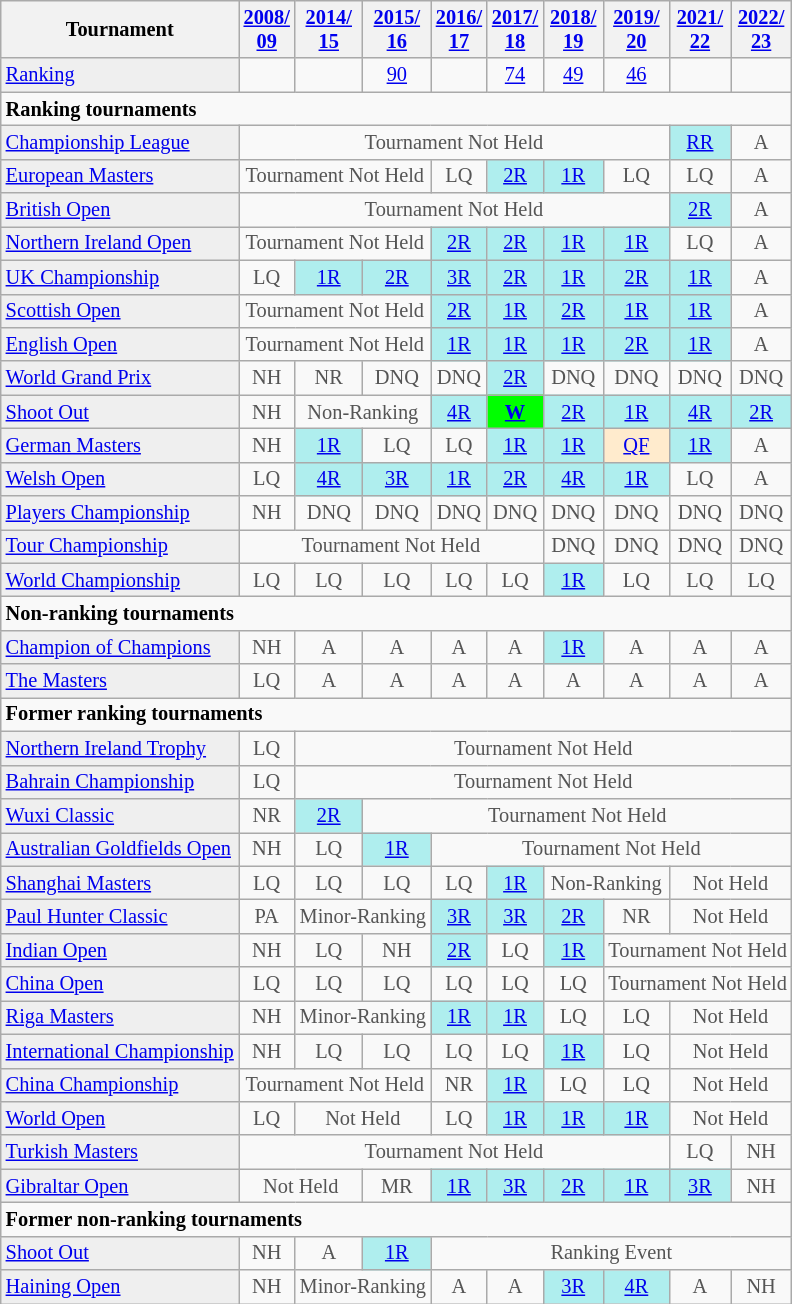<table class="wikitable" style="font-size:85%;">
<tr>
<th>Tournament</th>
<th><a href='#'>2008/<br>09</a></th>
<th><a href='#'>2014/<br>15</a></th>
<th><a href='#'>2015/<br>16</a></th>
<th><a href='#'>2016/<br>17</a></th>
<th><a href='#'>2017/<br>18</a></th>
<th><a href='#'>2018/<br>19</a></th>
<th><a href='#'>2019/<br>20</a></th>
<th><a href='#'>2021/<br>22</a></th>
<th><a href='#'>2022/<br>23</a></th>
</tr>
<tr>
<td style="background:#EFEFEF;"><a href='#'>Ranking</a></td>
<td align="center"></td>
<td align="center"></td>
<td align="center"><a href='#'>90</a></td>
<td align="center"></td>
<td align="center"><a href='#'>74</a></td>
<td align="center"><a href='#'>49</a></td>
<td align="center"><a href='#'>46</a></td>
<td align="center"></td>
<td align="center"></td>
</tr>
<tr>
<td colspan="10"><strong>Ranking tournaments</strong></td>
</tr>
<tr>
<td style="background:#EFEFEF;"><a href='#'>Championship League</a></td>
<td align="center" colspan="7" style="color:#555555;">Tournament Not Held</td>
<td align="center" style="background:#afeeee;"><a href='#'>RR</a></td>
<td align="center" style="color:#555555;">A</td>
</tr>
<tr>
<td style="background:#EFEFEF;"><a href='#'>European Masters</a></td>
<td align="center" colspan="3" style="color:#555555;">Tournament Not Held</td>
<td align="center" style="color:#555555;">LQ</td>
<td align="center" style="background:#afeeee;"><a href='#'>2R</a></td>
<td align="center" style="background:#afeeee;"><a href='#'>1R</a></td>
<td align="center" style="color:#555555;">LQ</td>
<td align="center" style="color:#555555;">LQ</td>
<td align="center" style="color:#555555;">A</td>
</tr>
<tr>
<td style="background:#EFEFEF;"><a href='#'>British Open</a></td>
<td align="center" colspan="7" style="color:#555555;">Tournament Not Held</td>
<td align="center" style="background:#afeeee;"><a href='#'>2R</a></td>
<td align="center" style="color:#555555;">A</td>
</tr>
<tr>
<td style="background:#EFEFEF;"><a href='#'>Northern Ireland Open</a></td>
<td align="center" colspan="3" style="color:#555555;">Tournament Not Held</td>
<td align="center" style="background:#afeeee;"><a href='#'>2R</a></td>
<td align="center" style="background:#afeeee;"><a href='#'>2R</a></td>
<td align="center" style="background:#afeeee;"><a href='#'>1R</a></td>
<td align="center" style="background:#afeeee;"><a href='#'>1R</a></td>
<td align="center" style="color:#555555;">LQ</td>
<td align="center" style="color:#555555;">A</td>
</tr>
<tr>
<td style="background:#EFEFEF;"><a href='#'>UK Championship</a></td>
<td align="center" style="color:#555555;">LQ</td>
<td align="center" style="background:#afeeee;"><a href='#'>1R</a></td>
<td align="center" style="background:#afeeee;"><a href='#'>2R</a></td>
<td align="center" style="background:#afeeee;"><a href='#'>3R</a></td>
<td align="center" style="background:#afeeee;"><a href='#'>2R</a></td>
<td align="center" style="background:#afeeee;"><a href='#'>1R</a></td>
<td align="center" style="background:#afeeee;"><a href='#'>2R</a></td>
<td align="center" style="background:#afeeee;"><a href='#'>1R</a></td>
<td align="center" style="color:#555555;">A</td>
</tr>
<tr>
<td style="background:#EFEFEF;"><a href='#'>Scottish Open</a></td>
<td align="center" colspan="3" style="color:#555555;">Tournament Not Held</td>
<td align="center" style="background:#afeeee;"><a href='#'>2R</a></td>
<td align="center" style="background:#afeeee;"><a href='#'>1R</a></td>
<td align="center" style="background:#afeeee;"><a href='#'>2R</a></td>
<td align="center" style="background:#afeeee;"><a href='#'>1R</a></td>
<td align="center" style="background:#afeeee;"><a href='#'>1R</a></td>
<td align="center" style="color:#555555;">A</td>
</tr>
<tr>
<td style="background:#EFEFEF;"><a href='#'>English Open</a></td>
<td align="center" colspan="3" style="color:#555555;">Tournament Not Held</td>
<td align="center" style="background:#afeeee;"><a href='#'>1R</a></td>
<td align="center" style="background:#afeeee;"><a href='#'>1R</a></td>
<td align="center" style="background:#afeeee;"><a href='#'>1R</a></td>
<td align="center" style="background:#afeeee;"><a href='#'>2R</a></td>
<td align="center" style="background:#afeeee;"><a href='#'>1R</a></td>
<td align="center" style="color:#555555;">A</td>
</tr>
<tr>
<td style="background:#EFEFEF;"><a href='#'>World Grand Prix</a></td>
<td align="center" style="color:#555555;">NH</td>
<td align="center" style="color:#555555;">NR</td>
<td align="center" style="color:#555555;">DNQ</td>
<td align="center" style="color:#555555;">DNQ</td>
<td align="center" style="background:#afeeee;"><a href='#'>2R</a></td>
<td align="center" style="color:#555555;">DNQ</td>
<td align="center" style="color:#555555;">DNQ</td>
<td align="center" style="color:#555555;">DNQ</td>
<td align="center" style="color:#555555;">DNQ</td>
</tr>
<tr>
<td style="background:#EFEFEF;"><a href='#'>Shoot Out</a></td>
<td align="center" style="color:#555555;">NH</td>
<td align="center" colspan="2" style="color:#555555;">Non-Ranking</td>
<td align="center" style="background:#afeeee;"><a href='#'>4R</a></td>
<td align="center" style="background:#00ff00;"><a href='#'><strong>W</strong></a></td>
<td align="center" style="background:#afeeee;"><a href='#'>2R</a></td>
<td align="center" style="background:#afeeee;"><a href='#'>1R</a></td>
<td align="center" style="background:#afeeee;"><a href='#'>4R</a></td>
<td align="center" style="background:#afeeee;"><a href='#'>2R</a></td>
</tr>
<tr>
<td style="background:#EFEFEF;"><a href='#'>German Masters</a></td>
<td align="center" style="color:#555555;">NH</td>
<td align="center" style="background:#afeeee;"><a href='#'>1R</a></td>
<td align="center" style="color:#555555;">LQ</td>
<td align="center" style="color:#555555;">LQ</td>
<td align="center" style="background:#afeeee;"><a href='#'>1R</a></td>
<td align="center" style="background:#afeeee;"><a href='#'>1R</a></td>
<td align="center" style="background:#ffebcd;"><a href='#'>QF</a></td>
<td align="center" style="background:#afeeee;"><a href='#'>1R</a></td>
<td align="center" style="color:#555555;">A</td>
</tr>
<tr>
<td style="background:#EFEFEF;"><a href='#'>Welsh Open</a></td>
<td align="center" style="color:#555555;">LQ</td>
<td align="center" style="background:#afeeee;"><a href='#'>4R</a></td>
<td align="center" style="background:#afeeee;"><a href='#'>3R</a></td>
<td align="center" style="background:#afeeee;"><a href='#'>1R</a></td>
<td align="center" style="background:#afeeee;"><a href='#'>2R</a></td>
<td align="center" style="background:#afeeee;"><a href='#'>4R</a></td>
<td align="center" style="background:#afeeee;"><a href='#'>1R</a></td>
<td align="center" style="color:#555555;">LQ</td>
<td align="center" style="color:#555555;">A</td>
</tr>
<tr>
<td style="background:#EFEFEF;"><a href='#'>Players Championship</a></td>
<td align="center" style="color:#555555;">NH</td>
<td align="center" style="color:#555555;">DNQ</td>
<td align="center" style="color:#555555;">DNQ</td>
<td align="center" style="color:#555555;">DNQ</td>
<td align="center" style="color:#555555;">DNQ</td>
<td align="center" style="color:#555555;">DNQ</td>
<td align="center" style="color:#555555;">DNQ</td>
<td align="center" style="color:#555555;">DNQ</td>
<td align="center" style="color:#555555;">DNQ</td>
</tr>
<tr>
<td style="background:#EFEFEF;"><a href='#'>Tour Championship</a></td>
<td align="center" colspan="5" style="color:#555555;">Tournament Not Held</td>
<td align="center" style="color:#555555;">DNQ</td>
<td align="center" style="color:#555555;">DNQ</td>
<td align="center" style="color:#555555;">DNQ</td>
<td align="center" style="color:#555555;">DNQ</td>
</tr>
<tr>
<td style="background:#EFEFEF;"><a href='#'>World Championship</a></td>
<td align="center" style="color:#555555;">LQ</td>
<td align="center" style="color:#555555;">LQ</td>
<td align="center" style="color:#555555;">LQ</td>
<td align="center" style="color:#555555;">LQ</td>
<td align="center" style="color:#555555;">LQ</td>
<td align="center" style="background:#afeeee;"><a href='#'>1R</a></td>
<td align="center" style="color:#555555;">LQ</td>
<td align="center" style="color:#555555;">LQ</td>
<td align="center" style="color:#555555;">LQ</td>
</tr>
<tr>
<td colspan="10"><strong>Non-ranking tournaments</strong></td>
</tr>
<tr>
<td style="background:#EFEFEF;"><a href='#'>Champion of Champions</a></td>
<td align="center" style="color:#555555;">NH</td>
<td align="center" style="color:#555555;">A</td>
<td align="center" style="color:#555555;">A</td>
<td align="center" style="color:#555555;">A</td>
<td align="center" style="color:#555555;">A</td>
<td align="center" style="background:#afeeee;"><a href='#'>1R</a></td>
<td align="center" style="color:#555555;">A</td>
<td align="center" style="color:#555555;">A</td>
<td align="center" style="color:#555555;">A</td>
</tr>
<tr>
<td style="background:#EFEFEF;"><a href='#'>The Masters</a></td>
<td align="center" style="color:#555555;">LQ</td>
<td align="center" style="color:#555555;">A</td>
<td align="center" style="color:#555555;">A</td>
<td align="center" style="color:#555555;">A</td>
<td align="center" style="color:#555555;">A</td>
<td align="center" style="color:#555555;">A</td>
<td align="center" style="color:#555555;">A</td>
<td align="center" style="color:#555555;">A</td>
<td align="center" style="color:#555555;">A</td>
</tr>
<tr>
<td colspan="10"><strong>Former ranking tournaments</strong></td>
</tr>
<tr>
<td style="background:#EFEFEF;"><a href='#'>Northern Ireland Trophy</a></td>
<td align="center" style="color:#555555;">LQ</td>
<td align="center" colspan="10" style="color:#555555;">Tournament Not Held</td>
</tr>
<tr>
<td style="background:#EFEFEF;"><a href='#'>Bahrain Championship</a></td>
<td align="center" style="color:#555555;">LQ</td>
<td align="center" colspan="10" style="color:#555555;">Tournament Not Held</td>
</tr>
<tr>
<td style="background:#EFEFEF;"><a href='#'>Wuxi Classic</a></td>
<td align="center" style="color:#555555;">NR</td>
<td align="center" style="background:#afeeee;"><a href='#'>2R</a></td>
<td align="center" colspan="10" style="color:#555555;">Tournament Not Held</td>
</tr>
<tr>
<td style="background:#EFEFEF;"><a href='#'>Australian Goldfields Open</a></td>
<td align="center" style="color:#555555;">NH</td>
<td align="center" style="color:#555555;">LQ</td>
<td align="center" style="background:#afeeee;"><a href='#'>1R</a></td>
<td align="center" colspan="10" style="color:#555555;">Tournament Not Held</td>
</tr>
<tr>
<td style="background:#EFEFEF;"><a href='#'>Shanghai Masters</a></td>
<td align="center" style="color:#555555;">LQ</td>
<td align="center" style="color:#555555;">LQ</td>
<td align="center" style="color:#555555;">LQ</td>
<td align="center" style="color:#555555;">LQ</td>
<td align="center" style="background:#afeeee;"><a href='#'>1R</a></td>
<td align="center" colspan="2" style="color:#555555;">Non-Ranking</td>
<td align="center" colspan="2" style="color:#555555;">Not Held</td>
</tr>
<tr>
<td style="background:#EFEFEF;"><a href='#'>Paul Hunter Classic</a></td>
<td align="center" style="color:#555555;">PA</td>
<td align="center" colspan="2" style="color:#555555;">Minor-Ranking</td>
<td align="center" style="background:#afeeee;"><a href='#'>3R</a></td>
<td align="center" style="background:#afeeee;"><a href='#'>3R</a></td>
<td align="center" style="background:#afeeee;"><a href='#'>2R</a></td>
<td align="center" style="color:#555555;">NR</td>
<td align="center" colspan="2" style="color:#555555;">Not Held</td>
</tr>
<tr>
<td style="background:#EFEFEF;"><a href='#'>Indian Open</a></td>
<td align="center" style="color:#555555;">NH</td>
<td align="center" style="color:#555555;">LQ</td>
<td align="center" style="color:#555555;">NH</td>
<td align="center" style="background:#afeeee;"><a href='#'>2R</a></td>
<td align="center" style="color:#555555;">LQ</td>
<td align="center" style="background:#afeeee;"><a href='#'>1R</a></td>
<td align="center" colspan="3" style="color:#555555;">Tournament Not Held</td>
</tr>
<tr>
<td style="background:#EFEFEF;"><a href='#'>China Open</a></td>
<td align="center" style="color:#555555;">LQ</td>
<td align="center" style="color:#555555;">LQ</td>
<td align="center" style="color:#555555;">LQ</td>
<td align="center" style="color:#555555;">LQ</td>
<td align="center" style="color:#555555;">LQ</td>
<td align="center" style="color:#555555;">LQ</td>
<td align="center" colspan="3" style="color:#555555;">Tournament Not Held</td>
</tr>
<tr>
<td style="background:#EFEFEF;"><a href='#'>Riga Masters</a></td>
<td align="center" style="color:#555555;">NH</td>
<td align="center" colspan="2" style="color:#555555;">Minor-Ranking</td>
<td align="center" style="background:#afeeee;"><a href='#'>1R</a></td>
<td align="center" style="background:#afeeee;"><a href='#'>1R</a></td>
<td align="center" style="color:#555555;">LQ</td>
<td align="center" style="color:#555555;">LQ</td>
<td align="center" colspan="2" style="color:#555555;">Not Held</td>
</tr>
<tr>
<td style="background:#EFEFEF;"><a href='#'>International Championship</a></td>
<td align="center" style="color:#555555;">NH</td>
<td align="center" style="color:#555555;">LQ</td>
<td align="center" style="color:#555555;">LQ</td>
<td align="center" style="color:#555555;">LQ</td>
<td align="center" style="color:#555555;">LQ</td>
<td align="center" style="background:#afeeee;"><a href='#'>1R</a></td>
<td align="center" style="color:#555555;">LQ</td>
<td align="center" colspan="2" style="color:#555555;">Not Held</td>
</tr>
<tr>
<td style="background:#EFEFEF;"><a href='#'>China Championship</a></td>
<td align="center" colspan="3" style="color:#555555;">Tournament Not Held</td>
<td align="center" style="color:#555555;">NR</td>
<td align="center" style="background:#afeeee;"><a href='#'>1R</a></td>
<td align="center" style="color:#555555;">LQ</td>
<td align="center" style="color:#555555;">LQ</td>
<td align="center" colspan="2" style="color:#555555;">Not Held</td>
</tr>
<tr>
<td style="background:#EFEFEF;"><a href='#'>World Open</a></td>
<td align="center" style="color:#555555;">LQ</td>
<td align="center" colspan="2" style="color:#555555;">Not Held</td>
<td align="center" style="color:#555555;">LQ</td>
<td align="center" style="background:#afeeee;"><a href='#'>1R</a></td>
<td align="center" style="background:#afeeee;"><a href='#'>1R</a></td>
<td align="center" style="background:#afeeee;"><a href='#'>1R</a></td>
<td align="center" colspan="2" style="color:#555555;">Not Held</td>
</tr>
<tr>
<td style="background:#EFEFEF;"><a href='#'>Turkish Masters</a></td>
<td align="center" colspan="7" style="color:#555555;">Tournament Not Held</td>
<td align="center" style="color:#555555;">LQ</td>
<td align="center" style="color:#555555;">NH</td>
</tr>
<tr>
<td style="background:#EFEFEF;"><a href='#'>Gibraltar Open</a></td>
<td align="center" colspan="2" style="color:#555555;">Not Held</td>
<td align="center" style="color:#555555;">MR</td>
<td align="center" style="background:#afeeee;"><a href='#'>1R</a></td>
<td align="center" style="background:#afeeee;"><a href='#'>3R</a></td>
<td align="center" style="background:#afeeee;"><a href='#'>2R</a></td>
<td align="center" style="background:#afeeee;"><a href='#'>1R</a></td>
<td align="center" style="background:#afeeee;"><a href='#'>3R</a></td>
<td align="center" style="color:#555555;">NH</td>
</tr>
<tr>
<td colspan="10"><strong>Former non-ranking tournaments</strong></td>
</tr>
<tr>
<td style="background:#EFEFEF;"><a href='#'>Shoot Out</a></td>
<td align="center" style="color:#555555;">NH</td>
<td align="center" style="color:#555555;">A</td>
<td align="center" style="background:#afeeee;"><a href='#'>1R</a></td>
<td align="center" colspan="10" style="color:#555555;">Ranking Event</td>
</tr>
<tr>
<td style="background:#EFEFEF;"><a href='#'>Haining Open</a></td>
<td align="center" style="color:#555555;">NH</td>
<td align="center" colspan="2" style="color:#555555;">Minor-Ranking</td>
<td align="center" style="color:#555555;">A</td>
<td align="center" style="color:#555555;">A</td>
<td align="center" style="background:#afeeee;"><a href='#'>3R</a></td>
<td align="center" style="background:#afeeee;"><a href='#'>4R</a></td>
<td align="center" style="color:#555555;">A</td>
<td align="center" style="color:#555555;">NH</td>
</tr>
</table>
